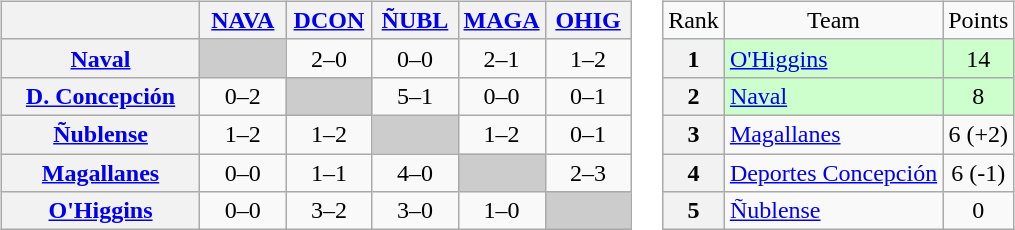<table>
<tr>
<td><br><table class="wikitable" style="text-align:center">
<tr>
<th width="125"> </th>
<th width="50"><a href='#'>NAVA</a></th>
<th width="50"><a href='#'>DCON</a></th>
<th width="50"><a href='#'>ÑUBL</a></th>
<th width="50"><a href='#'>MAGA</a></th>
<th width="50"><a href='#'>OHIG</a></th>
</tr>
<tr>
<th><a href='#'>Naval</a></th>
<td bgcolor="#CCCCCC"></td>
<td>2–0</td>
<td>0–0</td>
<td>2–1</td>
<td>1–2</td>
</tr>
<tr>
<th><a href='#'>D. Concepción</a></th>
<td>0–2</td>
<td bgcolor="#CCCCCC"></td>
<td>5–1</td>
<td>0–0</td>
<td>0–1</td>
</tr>
<tr>
<th><a href='#'>Ñublense</a></th>
<td>1–2</td>
<td>1–2</td>
<td bgcolor="#CCCCCC"></td>
<td>1–2</td>
<td>0–1</td>
</tr>
<tr>
<th><a href='#'>Magallanes</a></th>
<td>0–0</td>
<td>1–1</td>
<td>4–0</td>
<td bgcolor="#CCCCCC"></td>
<td>2–3</td>
</tr>
<tr>
<th><a href='#'>O'Higgins</a></th>
<td>0–0</td>
<td>3–2</td>
<td>3–0</td>
<td>1–0</td>
<td bgcolor="#CCCCCC"></td>
</tr>
</table>
</td>
<td><br><table class="wikitable" style="text-align: center;">
<tr>
<td>Rank</td>
<td>Team</td>
<td>Points</td>
</tr>
<tr bgcolor="#ccffcc">
<th>1</th>
<td style="text-align: left;"><a href='#'>O'Higgins</a></td>
<td>14</td>
</tr>
<tr bgcolor="#ccffcc">
<th>2</th>
<td style="text-align: left;"><a href='#'>Naval</a></td>
<td>8</td>
</tr>
<tr>
<th>3</th>
<td style="text-align: left;"><a href='#'>Magallanes</a></td>
<td>6 (+2)</td>
</tr>
<tr>
<th>4</th>
<td style="text-align: left;"><a href='#'>Deportes Concepción</a></td>
<td>6 (-1)</td>
</tr>
<tr>
<th>5</th>
<td style="text-align: left;"><a href='#'>Ñublense</a></td>
<td>0</td>
</tr>
</table>
</td>
</tr>
</table>
